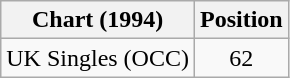<table class="wikitable">
<tr>
<th>Chart (1994)</th>
<th>Position</th>
</tr>
<tr>
<td>UK Singles (OCC)</td>
<td style="text-align:center;">62</td>
</tr>
</table>
